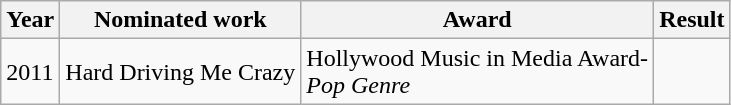<table class="wikitable">
<tr>
<th>Year</th>
<th>Nominated work</th>
<th>Award</th>
<th>Result</th>
</tr>
<tr>
<td>2011</td>
<td rowspan="2">Hard Driving Me Crazy</td>
<td>Hollywood Music in Media Award- <br><em>Pop Genre</em></td>
<td></td>
</tr>
</table>
